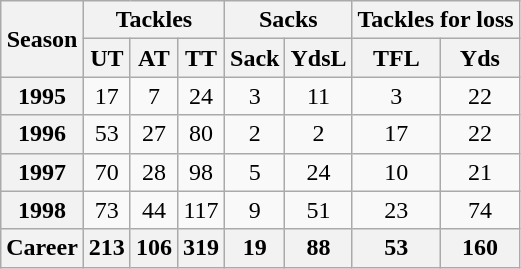<table class="wikitable" style="text-align: center;">
<tr>
<th rowspan="2">Season</th>
<th colspan="3">Tackles</th>
<th colspan="2">Sacks</th>
<th colspan="2">Tackles for loss</th>
</tr>
<tr>
<th>UT</th>
<th>AT</th>
<th>TT</th>
<th>Sack</th>
<th>YdsL</th>
<th>TFL</th>
<th>Yds</th>
</tr>
<tr>
<th>1995</th>
<td>17</td>
<td>7</td>
<td>24</td>
<td>3</td>
<td>11</td>
<td>3</td>
<td>22</td>
</tr>
<tr>
<th>1996</th>
<td>53</td>
<td>27</td>
<td>80</td>
<td>2</td>
<td>2</td>
<td>17</td>
<td>22</td>
</tr>
<tr>
<th>1997</th>
<td>70</td>
<td>28</td>
<td>98</td>
<td>5</td>
<td>24</td>
<td>10</td>
<td>21</td>
</tr>
<tr>
<th>1998</th>
<td>73</td>
<td>44</td>
<td>117</td>
<td>9</td>
<td>51</td>
<td>23</td>
<td>74</td>
</tr>
<tr>
<th><strong>Career</strong></th>
<th><strong>213</strong></th>
<th><strong>106</strong></th>
<th><strong>319</strong></th>
<th><strong>19</strong></th>
<th><strong>88</strong></th>
<th><strong>53</strong></th>
<th><strong>160</strong></th>
</tr>
</table>
